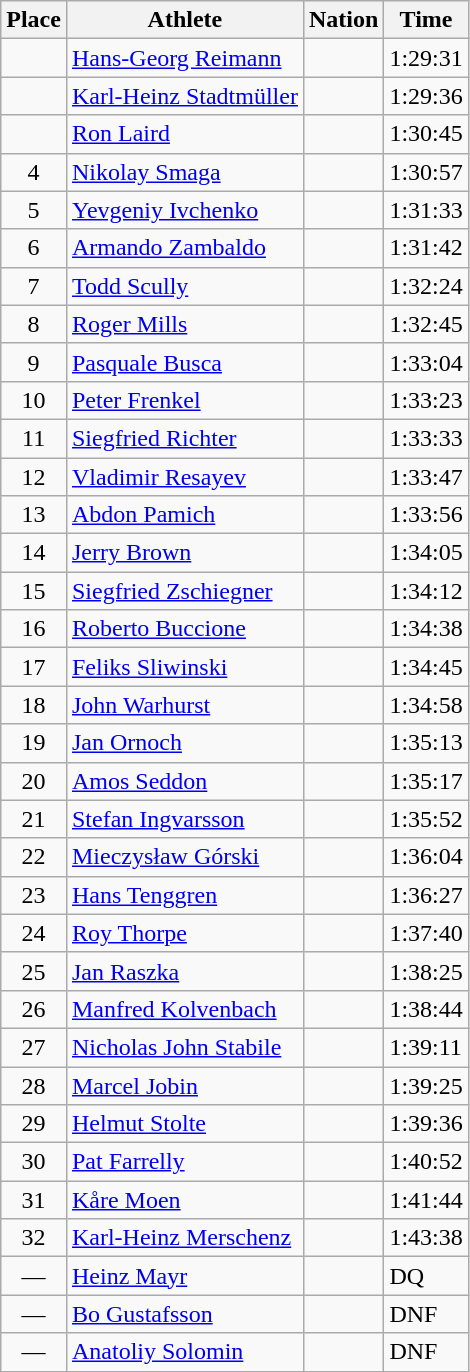<table class=wikitable>
<tr>
<th>Place</th>
<th>Athlete</th>
<th>Nation</th>
<th>Time</th>
</tr>
<tr>
<td align=center></td>
<td><a href='#'>Hans-Georg Reimann</a></td>
<td></td>
<td>1:29:31</td>
</tr>
<tr>
<td align=center></td>
<td><a href='#'>Karl-Heinz Stadtmüller</a></td>
<td></td>
<td>1:29:36</td>
</tr>
<tr>
<td align=center></td>
<td><a href='#'>Ron Laird</a></td>
<td></td>
<td>1:30:45</td>
</tr>
<tr>
<td align=center>4</td>
<td><a href='#'>Nikolay Smaga</a></td>
<td></td>
<td>1:30:57</td>
</tr>
<tr>
<td align=center>5</td>
<td><a href='#'>Yevgeniy Ivchenko</a></td>
<td></td>
<td>1:31:33</td>
</tr>
<tr>
<td align=center>6</td>
<td><a href='#'>Armando Zambaldo</a></td>
<td></td>
<td>1:31:42</td>
</tr>
<tr>
<td align=center>7</td>
<td><a href='#'>Todd Scully</a></td>
<td></td>
<td>1:32:24</td>
</tr>
<tr>
<td align=center>8</td>
<td><a href='#'>Roger Mills</a></td>
<td></td>
<td>1:32:45</td>
</tr>
<tr>
<td align=center>9</td>
<td><a href='#'>Pasquale Busca</a></td>
<td></td>
<td>1:33:04</td>
</tr>
<tr>
<td align=center>10</td>
<td><a href='#'>Peter Frenkel</a></td>
<td></td>
<td>1:33:23</td>
</tr>
<tr>
<td align=center>11</td>
<td><a href='#'>Siegfried Richter</a></td>
<td></td>
<td>1:33:33</td>
</tr>
<tr>
<td align=center>12</td>
<td><a href='#'>Vladimir Resayev</a></td>
<td></td>
<td>1:33:47</td>
</tr>
<tr>
<td align=center>13</td>
<td><a href='#'>Abdon Pamich</a></td>
<td></td>
<td>1:33:56</td>
</tr>
<tr>
<td align=center>14</td>
<td><a href='#'>Jerry Brown</a></td>
<td></td>
<td>1:34:05</td>
</tr>
<tr>
<td align=center>15</td>
<td><a href='#'>Siegfried Zschiegner</a></td>
<td></td>
<td>1:34:12</td>
</tr>
<tr>
<td align=center>16</td>
<td><a href='#'>Roberto Buccione</a></td>
<td></td>
<td>1:34:38</td>
</tr>
<tr>
<td align=center>17</td>
<td><a href='#'>Feliks Sliwinski</a></td>
<td></td>
<td>1:34:45</td>
</tr>
<tr>
<td align=center>18</td>
<td><a href='#'>John Warhurst</a></td>
<td></td>
<td>1:34:58</td>
</tr>
<tr>
<td align=center>19</td>
<td><a href='#'>Jan Ornoch</a></td>
<td></td>
<td>1:35:13</td>
</tr>
<tr>
<td align=center>20</td>
<td><a href='#'>Amos Seddon</a></td>
<td></td>
<td>1:35:17</td>
</tr>
<tr>
<td align=center>21</td>
<td><a href='#'>Stefan Ingvarsson</a></td>
<td></td>
<td>1:35:52</td>
</tr>
<tr>
<td align=center>22</td>
<td><a href='#'>Mieczysław Górski</a></td>
<td></td>
<td>1:36:04</td>
</tr>
<tr>
<td align=center>23</td>
<td><a href='#'>Hans Tenggren</a></td>
<td></td>
<td>1:36:27</td>
</tr>
<tr>
<td align=center>24</td>
<td><a href='#'>Roy Thorpe</a></td>
<td></td>
<td>1:37:40</td>
</tr>
<tr>
<td align=center>25</td>
<td><a href='#'>Jan Raszka</a></td>
<td></td>
<td>1:38:25</td>
</tr>
<tr>
<td align=center>26</td>
<td><a href='#'>Manfred Kolvenbach</a></td>
<td></td>
<td>1:38:44</td>
</tr>
<tr>
<td align=center>27</td>
<td><a href='#'>Nicholas John Stabile</a></td>
<td></td>
<td>1:39:11</td>
</tr>
<tr>
<td align=center>28</td>
<td><a href='#'>Marcel Jobin</a></td>
<td></td>
<td>1:39:25</td>
</tr>
<tr>
<td align=center>29</td>
<td><a href='#'>Helmut Stolte</a></td>
<td></td>
<td>1:39:36</td>
</tr>
<tr>
<td align=center>30</td>
<td><a href='#'>Pat Farrelly</a></td>
<td></td>
<td>1:40:52</td>
</tr>
<tr>
<td align=center>31</td>
<td><a href='#'>Kåre Moen</a></td>
<td></td>
<td>1:41:44</td>
</tr>
<tr>
<td align=center>32</td>
<td><a href='#'>Karl-Heinz Merschenz</a></td>
<td></td>
<td>1:43:38</td>
</tr>
<tr>
<td align=center>—</td>
<td><a href='#'>Heinz Mayr</a></td>
<td></td>
<td>DQ</td>
</tr>
<tr>
<td align=center>—</td>
<td><a href='#'>Bo Gustafsson</a></td>
<td></td>
<td>DNF</td>
</tr>
<tr>
<td align=center>—</td>
<td><a href='#'>Anatoliy Solomin</a></td>
<td></td>
<td>DNF</td>
</tr>
</table>
